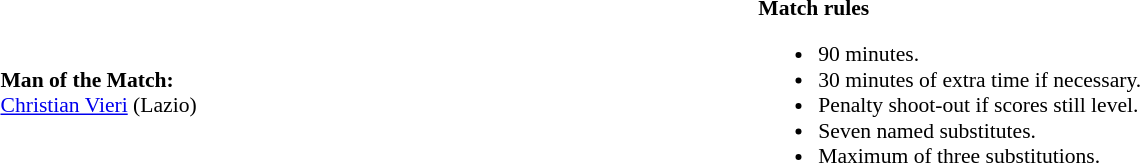<table width=100% style="font-size: 90%">
<tr>
<td><br><strong>Man of the Match:</strong>
<br> <a href='#'>Christian Vieri</a> (Lazio)</td>
<td style="width:60%; vertical-align:top;"><br><strong>Match rules</strong><ul><li>90 minutes.</li><li>30 minutes of extra time if necessary.</li><li>Penalty shoot-out if scores still level.</li><li>Seven named substitutes.</li><li>Maximum of three substitutions.</li></ul></td>
</tr>
</table>
